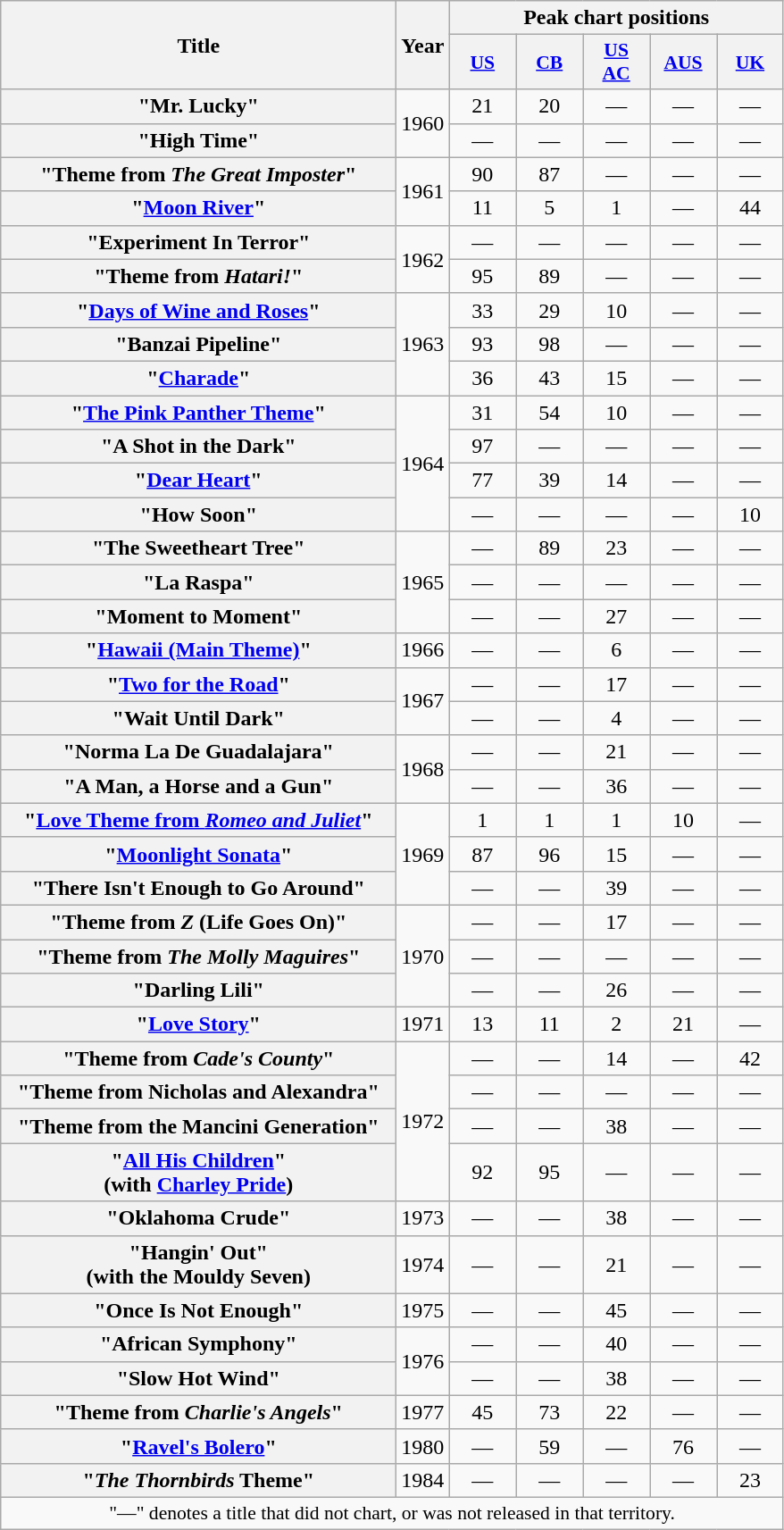<table class="wikitable plainrowheaders" style="text-align:center;" border="1">
<tr>
<th scope="col" rowspan="2" style="width:18em;">Title</th>
<th scope="col" rowspan="2">Year</th>
<th scope="col" colspan="5">Peak chart positions</th>
</tr>
<tr>
<th scope="col" style="width:3em;font-size:90%;"><a href='#'>US</a></th>
<th scope="col" style="width:3em;font-size:90%;"><a href='#'>CB</a></th>
<th scope="col" style="width:3em;font-size:90%;"><a href='#'>US<br>AC</a></th>
<th scope="col" style="width:3em;font-size:90%;"><a href='#'>AUS</a></th>
<th scope="col" style="width:3em;font-size:90%;"><a href='#'>UK</a></th>
</tr>
<tr>
<th scope="row">"Mr. Lucky"</th>
<td rowspan="2">1960</td>
<td>21</td>
<td>20</td>
<td>—</td>
<td>—</td>
<td>—</td>
</tr>
<tr>
<th scope="row">"High Time"</th>
<td>—</td>
<td>—</td>
<td>—</td>
<td>—</td>
<td>—</td>
</tr>
<tr>
<th scope="row">"Theme from <em>The Great Imposter</em>"</th>
<td rowspan="2">1961</td>
<td>90</td>
<td>87</td>
<td>—</td>
<td>—</td>
<td>—</td>
</tr>
<tr>
<th scope="row">"<a href='#'>Moon River</a>"</th>
<td>11</td>
<td>5</td>
<td>1</td>
<td>—</td>
<td>44</td>
</tr>
<tr>
<th scope="row">"Experiment In Terror"</th>
<td rowspan="2">1962</td>
<td>—</td>
<td>—</td>
<td>—</td>
<td>—</td>
<td>—</td>
</tr>
<tr>
<th scope="row">"Theme from <em>Hatari!</em>"</th>
<td>95</td>
<td>89</td>
<td>—</td>
<td>—</td>
<td>—</td>
</tr>
<tr>
<th scope="row">"<a href='#'>Days of Wine and Roses</a>"</th>
<td rowspan="3">1963</td>
<td>33</td>
<td>29</td>
<td>10</td>
<td>—</td>
<td>—</td>
</tr>
<tr>
<th scope="row">"Banzai Pipeline"</th>
<td>93</td>
<td>98</td>
<td>—</td>
<td>—</td>
<td>—</td>
</tr>
<tr>
<th scope="row">"<a href='#'>Charade</a>"</th>
<td>36</td>
<td>43</td>
<td>15</td>
<td>—</td>
<td>—</td>
</tr>
<tr>
<th scope="row">"<a href='#'>The Pink Panther Theme</a>"</th>
<td rowspan="4">1964</td>
<td>31</td>
<td>54</td>
<td>10</td>
<td>—</td>
<td>—</td>
</tr>
<tr>
<th scope="row">"A Shot in the Dark"</th>
<td>97</td>
<td>—</td>
<td>—</td>
<td>—</td>
<td>—</td>
</tr>
<tr>
<th scope="row">"<a href='#'>Dear Heart</a>"</th>
<td>77</td>
<td>39</td>
<td>14</td>
<td>—</td>
<td>—</td>
</tr>
<tr>
<th scope="row">"How Soon"</th>
<td>—</td>
<td>—</td>
<td>—</td>
<td>—</td>
<td>10</td>
</tr>
<tr>
<th scope="row">"The Sweetheart Tree"</th>
<td rowspan="3">1965</td>
<td>—</td>
<td>89</td>
<td>23</td>
<td>—</td>
<td>—</td>
</tr>
<tr>
<th scope="row">"La Raspa"</th>
<td>—</td>
<td>—</td>
<td>—</td>
<td>—</td>
<td>—</td>
</tr>
<tr>
<th scope="row">"Moment to Moment"</th>
<td>—</td>
<td>—</td>
<td>27</td>
<td>—</td>
<td>—</td>
</tr>
<tr>
<th scope="row">"<a href='#'>Hawaii (Main Theme)</a>"</th>
<td>1966</td>
<td>—</td>
<td>—</td>
<td>6</td>
<td>—</td>
<td>—</td>
</tr>
<tr>
<th scope="row">"<a href='#'>Two for the Road</a>"</th>
<td rowspan="2">1967</td>
<td>—</td>
<td>—</td>
<td>17</td>
<td>—</td>
<td>—</td>
</tr>
<tr>
<th scope="row">"Wait Until Dark"</th>
<td>—</td>
<td>—</td>
<td>4</td>
<td>—</td>
<td>—</td>
</tr>
<tr>
<th scope="row">"Norma La De Guadalajara"</th>
<td rowspan="2">1968</td>
<td>—</td>
<td>—</td>
<td>21</td>
<td>—</td>
<td>—</td>
</tr>
<tr>
<th scope="row">"A Man, a Horse and a Gun"</th>
<td>—</td>
<td>—</td>
<td>36</td>
<td>—</td>
<td>—</td>
</tr>
<tr>
<th scope="row">"<a href='#'>Love Theme from <em>Romeo and Juliet</em></a>"</th>
<td rowspan="3">1969</td>
<td>1</td>
<td>1</td>
<td>1</td>
<td>10</td>
<td>—</td>
</tr>
<tr>
<th scope="row">"<a href='#'>Moonlight Sonata</a>"</th>
<td>87</td>
<td>96</td>
<td>15</td>
<td>—</td>
<td>—</td>
</tr>
<tr>
<th scope="row">"There Isn't Enough to Go Around"</th>
<td>—</td>
<td>—</td>
<td>39</td>
<td>—</td>
<td>—</td>
</tr>
<tr>
<th scope="row">"Theme from <em>Z</em> (Life Goes On)"</th>
<td rowspan="3">1970</td>
<td>—</td>
<td>—</td>
<td>17</td>
<td>—</td>
<td>—</td>
</tr>
<tr>
<th scope="row">"Theme from <em>The Molly Maguires</em>"</th>
<td>—</td>
<td>—</td>
<td>—</td>
<td>—</td>
<td>—</td>
</tr>
<tr>
<th scope="row">"Darling Lili"</th>
<td>—</td>
<td>—</td>
<td>26</td>
<td>—</td>
<td>—</td>
</tr>
<tr>
<th scope="row">"<a href='#'>Love Story</a>"</th>
<td>1971</td>
<td>13</td>
<td>11</td>
<td>2</td>
<td>21</td>
<td>—</td>
</tr>
<tr>
<th scope="row">"Theme from <em>Cade's County</em>"</th>
<td rowspan="4">1972</td>
<td>—</td>
<td>—</td>
<td>14</td>
<td>—</td>
<td>42</td>
</tr>
<tr>
<th scope="row">"Theme from Nicholas and Alexandra"</th>
<td>—</td>
<td>—</td>
<td>—</td>
<td>—</td>
<td>—</td>
</tr>
<tr>
<th scope="row">"Theme from the Mancini Generation"</th>
<td>—</td>
<td>—</td>
<td>38</td>
<td>—</td>
<td>—</td>
</tr>
<tr>
<th scope="row">"<a href='#'>All His Children</a>"<br><span>(with <a href='#'>Charley Pride</a>)</span></th>
<td>92</td>
<td>95</td>
<td>—</td>
<td>—</td>
<td>—</td>
</tr>
<tr>
<th scope="row">"Oklahoma Crude"</th>
<td>1973</td>
<td>—</td>
<td>—</td>
<td>38</td>
<td>—</td>
<td>—</td>
</tr>
<tr>
<th scope="row">"Hangin' Out"<br><span>(with the Mouldy Seven)</span></th>
<td>1974</td>
<td>—</td>
<td>—</td>
<td>21</td>
<td>—</td>
<td>—</td>
</tr>
<tr>
<th scope="row">"Once Is Not Enough"</th>
<td>1975</td>
<td>—</td>
<td>—</td>
<td>45</td>
<td>—</td>
<td>—</td>
</tr>
<tr>
<th scope="row">"African Symphony"</th>
<td rowspan="2">1976</td>
<td>—</td>
<td>—</td>
<td>40</td>
<td>—</td>
<td>—</td>
</tr>
<tr>
<th scope="row">"Slow Hot Wind"</th>
<td>—</td>
<td>—</td>
<td>38</td>
<td>—</td>
<td>—</td>
</tr>
<tr>
<th scope="row">"Theme from <em>Charlie's Angels</em>"</th>
<td>1977</td>
<td>45</td>
<td>73</td>
<td>22</td>
<td>—</td>
<td>—</td>
</tr>
<tr>
<th scope="row">"<a href='#'>Ravel's Bolero</a>"</th>
<td>1980</td>
<td>—</td>
<td>59</td>
<td>—</td>
<td>76</td>
<td>—</td>
</tr>
<tr>
<th scope="row">"<em>The Thornbirds</em> Theme"</th>
<td>1984</td>
<td>—</td>
<td>—</td>
<td>—</td>
<td>—</td>
<td>23</td>
</tr>
<tr>
<td colspan="7" style="font-size:90%">"—" denotes a title that did not chart, or was not released in that territory.</td>
</tr>
</table>
